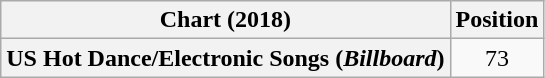<table class="wikitable plainrowheaders" style="text-align:center">
<tr>
<th scope="col">Chart (2018)</th>
<th scope="col">Position</th>
</tr>
<tr>
<th scope="row">US Hot Dance/Electronic Songs (<em>Billboard</em>)</th>
<td>73</td>
</tr>
</table>
